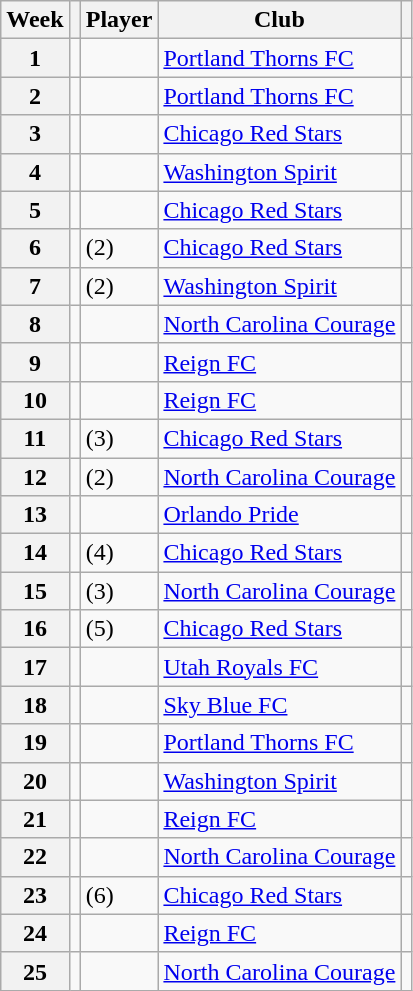<table class="wikitable sortable">
<tr>
<th scope="col">Week</th>
<th scope="col"></th>
<th scope="col">Player</th>
<th scope="col">Club</th>
<th scope="col"></th>
</tr>
<tr>
<th scope="row">1</th>
<td></td>
<td></td>
<td><a href='#'>Portland Thorns FC</a></td>
<td></td>
</tr>
<tr>
<th scope="row">2</th>
<td></td>
<td></td>
<td><a href='#'>Portland Thorns FC</a></td>
<td></td>
</tr>
<tr>
<th scope="row">3</th>
<td></td>
<td></td>
<td><a href='#'>Chicago Red Stars</a></td>
<td></td>
</tr>
<tr>
<th scope="row">4</th>
<td></td>
<td></td>
<td><a href='#'>Washington Spirit</a></td>
<td></td>
</tr>
<tr>
<th scope="row">5</th>
<td></td>
<td></td>
<td><a href='#'>Chicago Red Stars</a></td>
<td></td>
</tr>
<tr>
<th scope="row">6</th>
<td></td>
<td> (2)</td>
<td><a href='#'>Chicago Red Stars</a></td>
<td></td>
</tr>
<tr>
<th scope="row">7</th>
<td></td>
<td> (2)</td>
<td><a href='#'>Washington Spirit</a></td>
<td></td>
</tr>
<tr>
<th scope="row">8</th>
<td></td>
<td></td>
<td><a href='#'>North Carolina Courage</a></td>
<td></td>
</tr>
<tr>
<th scope="row">9</th>
<td></td>
<td></td>
<td><a href='#'>Reign FC</a></td>
<td></td>
</tr>
<tr>
<th scope="row">10</th>
<td></td>
<td></td>
<td><a href='#'>Reign FC</a></td>
<td></td>
</tr>
<tr>
<th scope="row">11</th>
<td></td>
<td> (3)</td>
<td><a href='#'>Chicago Red Stars</a></td>
<td></td>
</tr>
<tr>
<th scope="row">12</th>
<td></td>
<td> (2)</td>
<td><a href='#'>North Carolina Courage</a></td>
<td></td>
</tr>
<tr>
<th scope="row">13</th>
<td></td>
<td></td>
<td><a href='#'>Orlando Pride</a></td>
<td></td>
</tr>
<tr>
<th scope="row">14</th>
<td></td>
<td> (4)</td>
<td><a href='#'>Chicago Red Stars</a></td>
<td></td>
</tr>
<tr>
<th scope="row">15</th>
<td></td>
<td> (3)</td>
<td><a href='#'>North Carolina Courage</a></td>
<td></td>
</tr>
<tr>
<th scope="row">16</th>
<td></td>
<td> (5)</td>
<td><a href='#'>Chicago Red Stars</a></td>
<td></td>
</tr>
<tr>
<th scope="row">17</th>
<td></td>
<td></td>
<td><a href='#'>Utah Royals FC</a></td>
<td></td>
</tr>
<tr>
<th scope="row">18</th>
<td></td>
<td></td>
<td><a href='#'>Sky Blue FC</a></td>
<td></td>
</tr>
<tr>
<th scope="row">19</th>
<td></td>
<td></td>
<td><a href='#'>Portland Thorns FC</a></td>
<td></td>
</tr>
<tr>
<th scope="row">20</th>
<td></td>
<td></td>
<td><a href='#'>Washington Spirit</a></td>
<td></td>
</tr>
<tr>
<th scope="row">21</th>
<td></td>
<td></td>
<td><a href='#'>Reign FC</a></td>
<td></td>
</tr>
<tr>
<th scope="row">22</th>
<td></td>
<td></td>
<td><a href='#'>North Carolina Courage</a></td>
<td></td>
</tr>
<tr>
<th scope="row">23</th>
<td></td>
<td> (6)</td>
<td><a href='#'>Chicago Red Stars</a></td>
<td></td>
</tr>
<tr>
<th scope="row">24</th>
<td></td>
<td></td>
<td><a href='#'>Reign FC</a></td>
<td></td>
</tr>
<tr>
<th scope="row">25</th>
<td></td>
<td></td>
<td><a href='#'>North Carolina Courage</a></td>
<td></td>
</tr>
</table>
